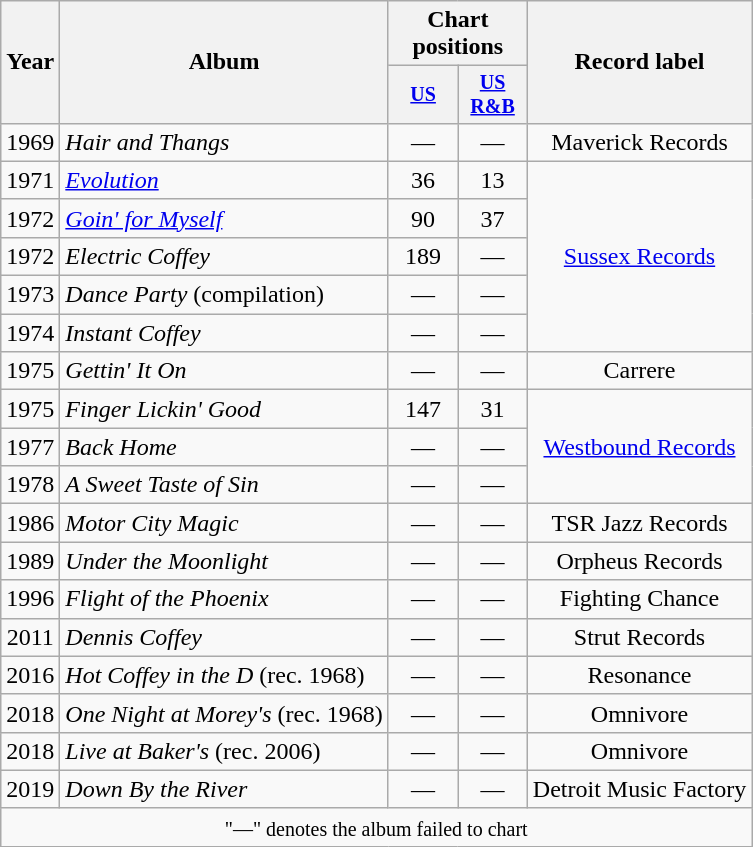<table class="wikitable" style="text-align:center;">
<tr>
<th rowspan="2">Year</th>
<th rowspan="2">Album</th>
<th colspan="2">Chart positions</th>
<th rowspan="2">Record label</th>
</tr>
<tr style="font-size:smaller;">
<th style="width:40px;"><a href='#'>US</a></th>
<th style="width:40px;"><a href='#'>US<br>R&B</a></th>
</tr>
<tr>
<td>1969</td>
<td style="text-align:left;"><em>Hair and Thangs</em></td>
<td>—</td>
<td>—</td>
<td>Maverick Records</td>
</tr>
<tr>
<td>1971</td>
<td style="text-align:left;"><em><a href='#'>Evolution</a></em></td>
<td>36</td>
<td>13</td>
<td rowspan="5"><a href='#'>Sussex Records</a></td>
</tr>
<tr>
<td>1972</td>
<td style="text-align:left;"><em><a href='#'>Goin' for Myself</a></em></td>
<td>90</td>
<td>37</td>
</tr>
<tr>
<td>1972</td>
<td style="text-align:left;"><em>Electric Coffey</em></td>
<td>189</td>
<td>—</td>
</tr>
<tr>
<td>1973</td>
<td style="text-align:left;"><em>Dance Party</em> (compilation)</td>
<td>—</td>
<td>—</td>
</tr>
<tr>
<td>1974</td>
<td style="text-align:left;"><em>Instant Coffey</em></td>
<td>—</td>
<td>—</td>
</tr>
<tr>
<td>1975</td>
<td style="text-align:left;"><em>Gettin' It On</em></td>
<td>—</td>
<td>—</td>
<td>Carrere</td>
</tr>
<tr>
<td>1975</td>
<td style="text-align:left;"><em>Finger Lickin' Good</em></td>
<td>147</td>
<td>31</td>
<td rowspan="3"><a href='#'>Westbound Records</a></td>
</tr>
<tr>
<td>1977</td>
<td style="text-align:left;"><em>Back Home</em></td>
<td>—</td>
<td>—</td>
</tr>
<tr>
<td>1978</td>
<td style="text-align:left;"><em>A Sweet Taste of Sin</em></td>
<td>—</td>
<td>—</td>
</tr>
<tr>
<td>1986</td>
<td style="text-align:left;"><em>Motor City Magic</em></td>
<td>—</td>
<td>—</td>
<td>TSR Jazz Records</td>
</tr>
<tr>
<td>1989</td>
<td style="text-align:left;"><em>Under the Moonlight</em></td>
<td>—</td>
<td>—</td>
<td>Orpheus Records</td>
</tr>
<tr>
<td>1996</td>
<td style="text-align:left;"><em>Flight of the Phoenix</em></td>
<td>—</td>
<td>—</td>
<td>Fighting Chance</td>
</tr>
<tr>
<td>2011</td>
<td style="text-align:left;"><em>Dennis Coffey</em></td>
<td>—</td>
<td>—</td>
<td>Strut Records</td>
</tr>
<tr>
<td>2016</td>
<td style="text-align:left;"><em>Hot Coffey in the D</em> (rec. 1968)</td>
<td>—</td>
<td>—</td>
<td>Resonance</td>
</tr>
<tr>
<td>2018</td>
<td style="text-align:left;"><em>One Night at Morey's</em> (rec. 1968)</td>
<td>—</td>
<td>—</td>
<td>Omnivore</td>
</tr>
<tr>
<td>2018</td>
<td style="text-align:left;"><em>Live at Baker's</em> (rec. 2006)</td>
<td>—</td>
<td>—</td>
<td>Omnivore</td>
</tr>
<tr>
<td>2019</td>
<td style="text-align:left;"><em>Down By the River</em></td>
<td>—</td>
<td>—</td>
<td>Detroit Music Factory</td>
</tr>
<tr>
<td style="text-align:center;" colspan="7"><small>"—" denotes the album failed to chart</small></td>
</tr>
</table>
